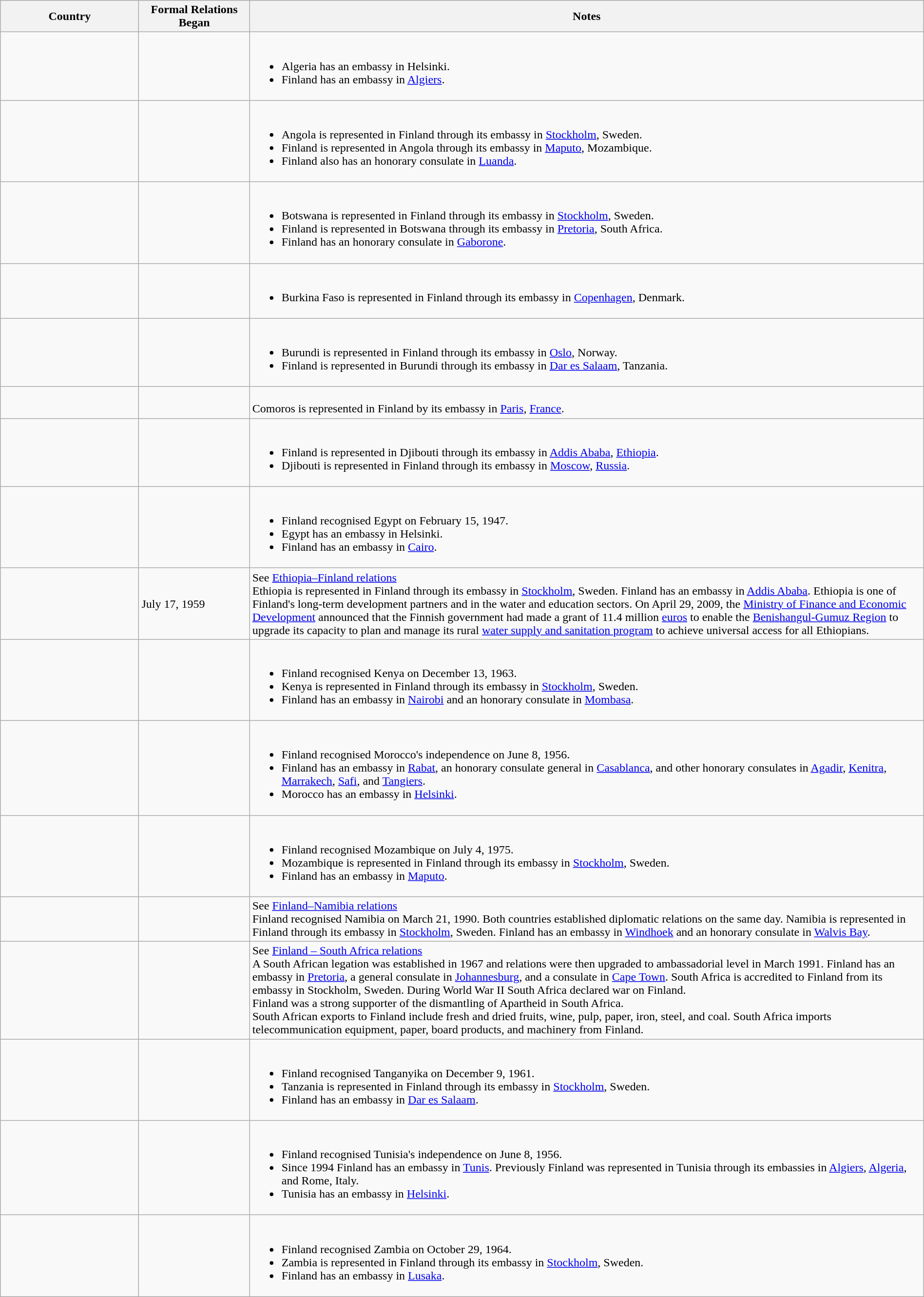<table class="wikitable sortable" border="1" style="width:100%; margin:auto;">
<tr>
<th width="15%">Country</th>
<th width="12%">Formal Relations Began</th>
<th>Notes</th>
</tr>
<tr -valign="top">
<td></td>
<td></td>
<td><br><ul><li>Algeria has an embassy in Helsinki.</li><li>Finland has an embassy in <a href='#'>Algiers</a>.</li></ul></td>
</tr>
<tr -valign="top">
<td></td>
<td></td>
<td><br><ul><li>Angola is represented in Finland through its embassy in <a href='#'>Stockholm</a>, Sweden.</li><li>Finland is represented in Angola through its embassy in <a href='#'>Maputo</a>, Mozambique.</li><li>Finland also has an honorary consulate in <a href='#'>Luanda</a>.</li></ul></td>
</tr>
<tr -valign="top">
<td></td>
<td></td>
<td><br><ul><li>Botswana is represented in Finland through its embassy in <a href='#'>Stockholm</a>, Sweden.</li><li>Finland is represented in Botswana through its embassy in <a href='#'>Pretoria</a>, South Africa.</li><li>Finland has an honorary consulate in <a href='#'>Gaborone</a>.</li></ul></td>
</tr>
<tr -valign="top">
<td></td>
<td></td>
<td><br><ul><li>Burkina Faso is represented in Finland through its embassy in <a href='#'>Copenhagen</a>, Denmark.</li></ul></td>
</tr>
<tr -valign="top">
<td></td>
<td></td>
<td><br><ul><li>Burundi is represented in Finland through its embassy in <a href='#'>Oslo</a>, Norway.</li><li>Finland is represented in Burundi through its embassy in <a href='#'>Dar es Salaam</a>, Tanzania.</li></ul></td>
</tr>
<tr -valign="top">
<td></td>
<td></td>
<td><br>Comoros is represented in Finland by its embassy in <a href='#'>Paris</a>, <a href='#'>France</a>.</td>
</tr>
<tr -valign="top">
<td></td>
<td></td>
<td><br><ul><li>Finland is represented in Djibouti through its embassy in <a href='#'>Addis Ababa</a>, <a href='#'>Ethiopia</a>.</li><li>Djibouti is represented in Finland through its embassy in <a href='#'>Moscow</a>, <a href='#'>Russia</a>.</li></ul></td>
</tr>
<tr -valign="top">
<td></td>
<td></td>
<td><br><ul><li>Finland recognised Egypt on February 15, 1947.</li><li>Egypt has an embassy in Helsinki.</li><li>Finland has an embassy in <a href='#'>Cairo</a>.</li></ul></td>
</tr>
<tr -valign="top">
<td></td>
<td>July 17, 1959</td>
<td>See <a href='#'>Ethiopia–Finland relations</a><br>Ethiopia is represented in Finland through its embassy in <a href='#'>Stockholm</a>, Sweden.  Finland has an embassy in <a href='#'>Addis Ababa</a>. Ethiopia is one of Finland's long-term development partners and in the water and education sectors. On April 29, 2009, the <a href='#'>Ministry of Finance and Economic Development</a> announced that the Finnish government had made a grant of 11.4 million <a href='#'>euros</a> to enable the <a href='#'>Benishangul-Gumuz Region</a> to upgrade its capacity to plan and manage its rural <a href='#'>water supply and sanitation program</a> to achieve universal access for all Ethiopians.</td>
</tr>
<tr -valign="top">
<td></td>
<td></td>
<td><br><ul><li>Finland recognised Kenya on December 13, 1963.</li><li>Kenya is represented in Finland through its embassy in <a href='#'>Stockholm</a>, Sweden.</li><li>Finland has an embassy in <a href='#'>Nairobi</a> and an honorary consulate in <a href='#'>Mombasa</a>.</li></ul></td>
</tr>
<tr -valign="top">
<td></td>
<td></td>
<td><br><ul><li>Finland recognised Morocco's independence on June 8, 1956.</li><li>Finland has an embassy in <a href='#'>Rabat</a>, an honorary consulate general in <a href='#'>Casablanca</a>, and other honorary consulates in <a href='#'>Agadir</a>, <a href='#'>Kenitra</a>, <a href='#'>Marrakech</a>, <a href='#'>Safi</a>, and <a href='#'>Tangiers</a>.</li><li>Morocco has an embassy in <a href='#'>Helsinki</a>.</li></ul></td>
</tr>
<tr -valign="top">
<td></td>
<td></td>
<td><br><ul><li>Finland recognised Mozambique on July 4, 1975.</li><li>Mozambique is represented in Finland through its embassy in <a href='#'>Stockholm</a>, Sweden.</li><li>Finland has an embassy in <a href='#'>Maputo</a>.</li></ul></td>
</tr>
<tr -valign="top">
<td></td>
<td></td>
<td>See <a href='#'>Finland–Namibia relations</a><br>Finland recognised Namibia on March 21, 1990.  Both countries established diplomatic relations on the same day.
Namibia is represented in Finland through its embassy in <a href='#'>Stockholm</a>, Sweden. Finland has an embassy in <a href='#'>Windhoek</a> and an honorary consulate in <a href='#'>Walvis Bay</a>.</td>
</tr>
<tr -valign="top">
<td></td>
<td></td>
<td>See <a href='#'>Finland – South Africa relations</a><br>A South African legation was established in 1967 and relations were then upgraded to ambassadorial level in March 1991. Finland has an embassy in <a href='#'>Pretoria</a>, a general consulate in <a href='#'>Johannesburg</a>, and a consulate in <a href='#'>Cape Town</a>.  South Africa is accredited to Finland from its embassy in Stockholm, Sweden. During World War II South Africa declared war on Finland.<br>Finland was a strong supporter of the dismantling of Apartheid in South Africa.<br>South African exports to Finland include fresh and dried fruits, wine, pulp, paper, iron, steel, and coal. South Africa imports telecommunication equipment, paper, board products, and machinery from Finland.</td>
</tr>
<tr -valign="top">
<td></td>
<td></td>
<td><br><ul><li>Finland recognised Tanganyika on December 9, 1961.</li><li>Tanzania is represented in Finland through its embassy in <a href='#'>Stockholm</a>, Sweden.</li><li>Finland has an embassy in <a href='#'>Dar es Salaam</a>.</li></ul></td>
</tr>
<tr -valign="top">
<td></td>
<td></td>
<td><br><ul><li>Finland recognised Tunisia's independence on June 8, 1956.</li><li>Since 1994 Finland has an embassy in <a href='#'>Tunis</a>.  Previously Finland was represented in Tunisia through its embassies in <a href='#'>Algiers</a>, <a href='#'>Algeria</a>, and Rome, Italy.</li><li>Tunisia has an embassy in <a href='#'>Helsinki</a>.</li></ul></td>
</tr>
<tr -valign="top">
<td></td>
<td></td>
<td><br><ul><li>Finland recognised Zambia on October 29, 1964.</li><li>Zambia is represented in Finland through its embassy in <a href='#'>Stockholm</a>, Sweden.</li><li>Finland has an embassy in <a href='#'>Lusaka</a>.</li></ul></td>
</tr>
</table>
